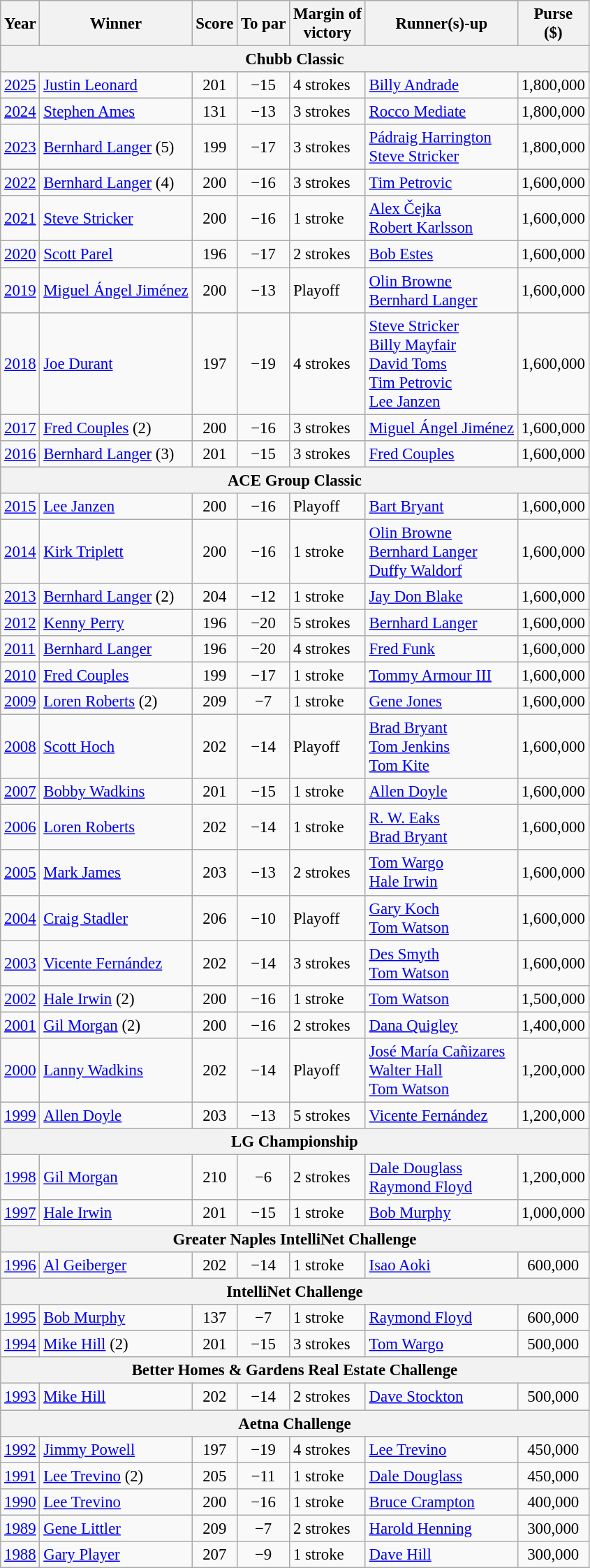<table class="wikitable" style="font-size: 95%;">
<tr>
<th>Year</th>
<th>Winner</th>
<th>Score</th>
<th>To par</th>
<th>Margin of<br>victory</th>
<th>Runner(s)-up</th>
<th>Purse<br>($)</th>
</tr>
<tr>
<th colspan=7>Chubb Classic</th>
</tr>
<tr>
<td><a href='#'>2025</a></td>
<td> <a href='#'>Justin Leonard</a></td>
<td align=center>201</td>
<td align=center>−15</td>
<td>4 strokes</td>
<td> <a href='#'>Billy Andrade</a></td>
<td align=center>1,800,000</td>
</tr>
<tr>
<td><a href='#'>2024</a></td>
<td> <a href='#'>Stephen Ames</a></td>
<td align=center>131</td>
<td align=center>−13</td>
<td>3 strokes</td>
<td> <a href='#'>Rocco Mediate</a></td>
<td align=center>1,800,000</td>
</tr>
<tr>
<td><a href='#'>2023</a></td>
<td> <a href='#'>Bernhard Langer</a> (5)</td>
<td align=center>199</td>
<td align=center>−17</td>
<td>3 strokes</td>
<td> <a href='#'>Pádraig Harrington</a><br> <a href='#'>Steve Stricker</a></td>
<td align=center>1,800,000</td>
</tr>
<tr>
<td><a href='#'>2022</a></td>
<td> <a href='#'>Bernhard Langer</a> (4)</td>
<td align=center>200</td>
<td align=center>−16</td>
<td>3 strokes</td>
<td> <a href='#'>Tim Petrovic</a></td>
<td align=center>1,600,000</td>
</tr>
<tr>
<td><a href='#'>2021</a></td>
<td> <a href='#'>Steve Stricker</a></td>
<td align=center>200</td>
<td align=center>−16</td>
<td>1 stroke</td>
<td> <a href='#'>Alex Čejka</a><br> <a href='#'>Robert Karlsson</a></td>
<td align=center>1,600,000</td>
</tr>
<tr>
<td><a href='#'>2020</a></td>
<td> <a href='#'>Scott Parel</a></td>
<td align=center>196</td>
<td align=center>−17</td>
<td>2 strokes</td>
<td> <a href='#'>Bob Estes</a></td>
<td align=center>1,600,000</td>
</tr>
<tr>
<td><a href='#'>2019</a></td>
<td> <a href='#'>Miguel Ángel Jiménez</a></td>
<td align=center>200</td>
<td align=center>−13</td>
<td>Playoff</td>
<td> <a href='#'>Olin Browne</a><br> <a href='#'>Bernhard Langer</a></td>
<td align=center>1,600,000</td>
</tr>
<tr>
<td><a href='#'>2018</a></td>
<td> <a href='#'>Joe Durant</a></td>
<td align=center>197</td>
<td align=center>−19</td>
<td>4 strokes</td>
<td> <a href='#'>Steve Stricker</a><br> <a href='#'>Billy Mayfair</a><br> <a href='#'>David Toms</a><br> <a href='#'>Tim Petrovic</a><br> <a href='#'>Lee Janzen</a></td>
<td align=center>1,600,000</td>
</tr>
<tr>
<td><a href='#'>2017</a></td>
<td> <a href='#'>Fred Couples</a> (2)</td>
<td align=center>200</td>
<td align=center>−16</td>
<td>3 strokes</td>
<td> <a href='#'>Miguel Ángel Jiménez</a></td>
<td align=center>1,600,000</td>
</tr>
<tr>
<td><a href='#'>2016</a></td>
<td> <a href='#'>Bernhard Langer</a> (3)</td>
<td align=center>201</td>
<td align=center>−15</td>
<td>3 strokes</td>
<td> <a href='#'>Fred Couples</a></td>
<td align=center>1,600,000</td>
</tr>
<tr>
<th colspan=7>ACE Group Classic</th>
</tr>
<tr>
<td><a href='#'>2015</a></td>
<td> <a href='#'>Lee Janzen</a></td>
<td align=center>200</td>
<td align=center>−16</td>
<td>Playoff</td>
<td> <a href='#'>Bart Bryant</a></td>
<td align=center>1,600,000</td>
</tr>
<tr>
<td><a href='#'>2014</a></td>
<td> <a href='#'>Kirk Triplett</a></td>
<td align=center>200</td>
<td align=center>−16</td>
<td>1 stroke</td>
<td> <a href='#'>Olin Browne</a><br> <a href='#'>Bernhard Langer</a><br> <a href='#'>Duffy Waldorf</a></td>
<td align=center>1,600,000</td>
</tr>
<tr>
<td><a href='#'>2013</a></td>
<td> <a href='#'>Bernhard Langer</a> (2)</td>
<td align=center>204</td>
<td align=center>−12</td>
<td>1 stroke</td>
<td> <a href='#'>Jay Don Blake</a></td>
<td align=center>1,600,000</td>
</tr>
<tr>
<td><a href='#'>2012</a></td>
<td> <a href='#'>Kenny Perry</a></td>
<td align=center>196</td>
<td align=center>−20</td>
<td>5 strokes</td>
<td> <a href='#'>Bernhard Langer</a></td>
<td align=center>1,600,000</td>
</tr>
<tr>
<td><a href='#'>2011</a></td>
<td> <a href='#'>Bernhard Langer</a></td>
<td align=center>196</td>
<td align=center>−20</td>
<td>4 strokes</td>
<td> <a href='#'>Fred Funk</a></td>
<td align=center>1,600,000</td>
</tr>
<tr>
<td><a href='#'>2010</a></td>
<td> <a href='#'>Fred Couples</a></td>
<td align=center>199</td>
<td align=center>−17</td>
<td>1 stroke</td>
<td> <a href='#'>Tommy Armour III</a></td>
<td align=center>1,600,000</td>
</tr>
<tr>
<td><a href='#'>2009</a></td>
<td> <a href='#'>Loren Roberts</a> (2)</td>
<td align=center>209</td>
<td align=center>−7</td>
<td>1 stroke</td>
<td> <a href='#'>Gene Jones</a></td>
<td align=center>1,600,000</td>
</tr>
<tr>
<td><a href='#'>2008</a></td>
<td> <a href='#'>Scott Hoch</a></td>
<td align=center>202</td>
<td align=center>−14</td>
<td>Playoff</td>
<td> <a href='#'>Brad Bryant</a><br> <a href='#'>Tom Jenkins</a><br> <a href='#'>Tom Kite</a></td>
<td align=center>1,600,000</td>
</tr>
<tr>
<td><a href='#'>2007</a></td>
<td> <a href='#'>Bobby Wadkins</a></td>
<td align=center>201</td>
<td align=center>−15</td>
<td>1 stroke</td>
<td> <a href='#'>Allen Doyle</a></td>
<td align=center>1,600,000</td>
</tr>
<tr>
<td><a href='#'>2006</a></td>
<td> <a href='#'>Loren Roberts</a></td>
<td align=center>202</td>
<td align=center>−14</td>
<td>1 stroke</td>
<td> <a href='#'>R. W. Eaks</a><br> <a href='#'>Brad Bryant</a></td>
<td align=center>1,600,000</td>
</tr>
<tr>
<td><a href='#'>2005</a></td>
<td> <a href='#'>Mark James</a></td>
<td align=center>203</td>
<td align=center>−13</td>
<td>2 strokes</td>
<td> <a href='#'>Tom Wargo</a><br> <a href='#'>Hale Irwin</a></td>
<td align=center>1,600,000</td>
</tr>
<tr>
<td><a href='#'>2004</a></td>
<td> <a href='#'>Craig Stadler</a></td>
<td align=center>206</td>
<td align=center>−10</td>
<td>Playoff</td>
<td> <a href='#'>Gary Koch</a><br> <a href='#'>Tom Watson</a></td>
<td align=center>1,600,000</td>
</tr>
<tr>
<td><a href='#'>2003</a></td>
<td> <a href='#'>Vicente Fernández</a></td>
<td align=center>202</td>
<td align=center>−14</td>
<td>3 strokes</td>
<td> <a href='#'>Des Smyth</a><br> <a href='#'>Tom Watson</a></td>
<td align=center>1,600,000</td>
</tr>
<tr>
<td><a href='#'>2002</a></td>
<td> <a href='#'>Hale Irwin</a> (2)</td>
<td align=center>200</td>
<td align=center>−16</td>
<td>1 stroke</td>
<td> <a href='#'>Tom Watson</a></td>
<td align=center>1,500,000</td>
</tr>
<tr>
<td><a href='#'>2001</a></td>
<td> <a href='#'>Gil Morgan</a> (2)</td>
<td align=center>200</td>
<td align=center>−16</td>
<td>2 strokes</td>
<td> <a href='#'>Dana Quigley</a></td>
<td align=center>1,400,000</td>
</tr>
<tr>
<td><a href='#'>2000</a></td>
<td> <a href='#'>Lanny Wadkins</a></td>
<td align=center>202</td>
<td align=center>−14</td>
<td>Playoff</td>
<td> <a href='#'>José María Cañizares</a><br> <a href='#'>Walter Hall</a><br> <a href='#'>Tom Watson</a></td>
<td align=center>1,200,000</td>
</tr>
<tr>
<td><a href='#'>1999</a></td>
<td> <a href='#'>Allen Doyle</a></td>
<td align=center>203</td>
<td align=center>−13</td>
<td>5 strokes</td>
<td> <a href='#'>Vicente Fernández</a></td>
<td align=center>1,200,000</td>
</tr>
<tr>
<th colspan=7>LG Championship</th>
</tr>
<tr>
<td><a href='#'>1998</a></td>
<td> <a href='#'>Gil Morgan</a></td>
<td align=center>210</td>
<td align=center>−6</td>
<td>2 strokes</td>
<td> <a href='#'>Dale Douglass</a><br> <a href='#'>Raymond Floyd</a></td>
<td align=center>1,200,000</td>
</tr>
<tr>
<td><a href='#'>1997</a></td>
<td> <a href='#'>Hale Irwin</a></td>
<td align=center>201</td>
<td align=center>−15</td>
<td>1 stroke</td>
<td> <a href='#'>Bob Murphy</a></td>
<td align=center>1,000,000</td>
</tr>
<tr>
<th colspan=7>Greater Naples IntelliNet Challenge</th>
</tr>
<tr>
<td><a href='#'>1996</a></td>
<td> <a href='#'>Al Geiberger</a></td>
<td align=center>202</td>
<td align=center>−14</td>
<td>1 stroke</td>
<td> <a href='#'>Isao Aoki</a></td>
<td align=center>600,000</td>
</tr>
<tr>
<th colspan=7>IntelliNet Challenge</th>
</tr>
<tr>
<td><a href='#'>1995</a></td>
<td> <a href='#'>Bob Murphy</a></td>
<td align=center>137</td>
<td align=center>−7</td>
<td>1 stroke</td>
<td> <a href='#'>Raymond Floyd</a></td>
<td align=center>600,000</td>
</tr>
<tr>
<td><a href='#'>1994</a></td>
<td> <a href='#'>Mike Hill</a> (2)</td>
<td align=center>201</td>
<td align=center>−15</td>
<td>3 strokes</td>
<td> <a href='#'>Tom Wargo</a></td>
<td align=center>500,000</td>
</tr>
<tr>
<th colspan=7>Better Homes & Gardens Real Estate Challenge</th>
</tr>
<tr>
<td><a href='#'>1993</a></td>
<td> <a href='#'>Mike Hill</a></td>
<td align=center>202</td>
<td align=center>−14</td>
<td>2 strokes</td>
<td> <a href='#'>Dave Stockton</a></td>
<td align=center>500,000</td>
</tr>
<tr>
<th colspan=7>Aetna Challenge</th>
</tr>
<tr>
<td><a href='#'>1992</a></td>
<td> <a href='#'>Jimmy Powell</a></td>
<td align=center>197</td>
<td align=center>−19</td>
<td>4 strokes</td>
<td> <a href='#'>Lee Trevino</a></td>
<td align=center>450,000</td>
</tr>
<tr>
<td><a href='#'>1991</a></td>
<td> <a href='#'>Lee Trevino</a> (2)</td>
<td align=center>205</td>
<td align=center>−11</td>
<td>1 stroke</td>
<td> <a href='#'>Dale Douglass</a></td>
<td align=center>450,000</td>
</tr>
<tr>
<td><a href='#'>1990</a></td>
<td> <a href='#'>Lee Trevino</a></td>
<td align=center>200</td>
<td align=center>−16</td>
<td>1 stroke</td>
<td> <a href='#'>Bruce Crampton</a></td>
<td align=center>400,000</td>
</tr>
<tr>
<td><a href='#'>1989</a></td>
<td> <a href='#'>Gene Littler</a></td>
<td align=center>209</td>
<td align=center>−7</td>
<td>2 strokes</td>
<td> <a href='#'>Harold Henning</a></td>
<td align=center>300,000</td>
</tr>
<tr>
<td><a href='#'>1988</a></td>
<td> <a href='#'>Gary Player</a></td>
<td align=center>207</td>
<td align=center>−9</td>
<td>1 stroke</td>
<td> <a href='#'>Dave Hill</a></td>
<td align=center>300,000</td>
</tr>
</table>
